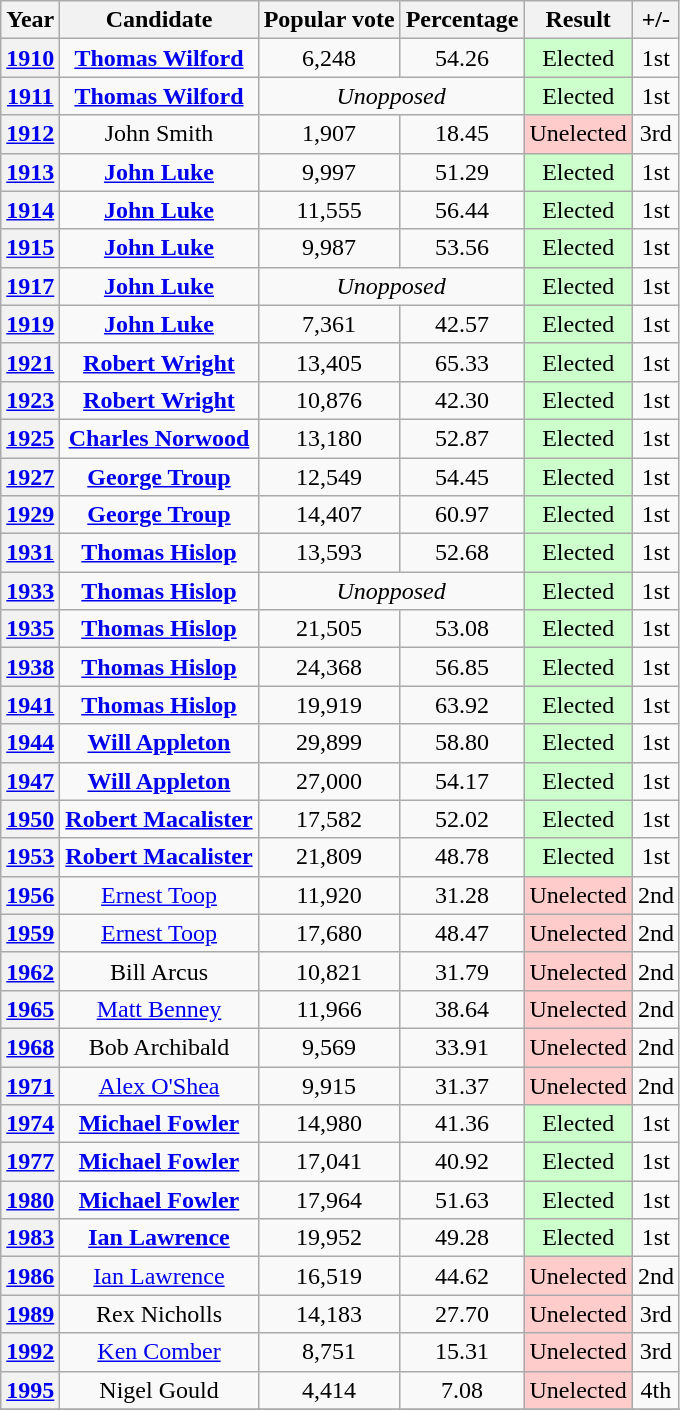<table class=wikitable style="text-align:center;">
<tr>
<th>Year</th>
<th>Candidate</th>
<th>Popular vote</th>
<th>Percentage</th>
<th>Result</th>
<th>+/-</th>
</tr>
<tr>
<th><a href='#'>1910</a></th>
<td><strong><a href='#'>Thomas Wilford</a></strong></td>
<td>6,248</td>
<td>54.26</td>
<td style="background-color:#CCFFCC">Elected</td>
<td>1st</td>
</tr>
<tr>
<th><a href='#'>1911</a></th>
<td><strong><a href='#'>Thomas Wilford</a></strong></td>
<td colspan=2><em>Unopposed</em></td>
<td style="background-color:#CCFFCC">Elected</td>
<td>1st</td>
</tr>
<tr>
<th><a href='#'>1912</a></th>
<td>John Smith</td>
<td>1,907</td>
<td>18.45</td>
<td style="background-color:#FFCCCC">Unelected</td>
<td>3rd</td>
</tr>
<tr>
<th><a href='#'>1913</a></th>
<td><strong><a href='#'>John Luke</a></strong></td>
<td>9,997</td>
<td>51.29</td>
<td style="background-color:#CCFFCC">Elected</td>
<td>1st</td>
</tr>
<tr>
<th><a href='#'>1914</a></th>
<td><strong><a href='#'>John Luke</a></strong></td>
<td>11,555</td>
<td>56.44</td>
<td style="background-color:#CCFFCC">Elected</td>
<td>1st</td>
</tr>
<tr>
<th><a href='#'>1915</a></th>
<td><strong><a href='#'>John Luke</a></strong></td>
<td>9,987</td>
<td>53.56</td>
<td style="background-color:#CCFFCC">Elected</td>
<td>1st</td>
</tr>
<tr>
<th><a href='#'>1917</a></th>
<td><strong><a href='#'>John Luke</a></strong></td>
<td colspan=2><em>Unopposed</em></td>
<td style="background-color:#CCFFCC">Elected</td>
<td>1st</td>
</tr>
<tr>
<th><a href='#'>1919</a></th>
<td><strong><a href='#'>John Luke</a></strong></td>
<td>7,361</td>
<td>42.57</td>
<td style="background-color:#CCFFCC">Elected</td>
<td>1st</td>
</tr>
<tr>
<th><a href='#'>1921</a></th>
<td><strong><a href='#'>Robert Wright</a></strong></td>
<td>13,405</td>
<td>65.33</td>
<td style="background-color:#CCFFCC">Elected</td>
<td>1st</td>
</tr>
<tr>
<th><a href='#'>1923</a></th>
<td><strong><a href='#'>Robert Wright</a></strong></td>
<td>10,876</td>
<td>42.30</td>
<td style="background-color:#CCFFCC">Elected</td>
<td>1st</td>
</tr>
<tr>
<th><a href='#'>1925</a></th>
<td><strong><a href='#'>Charles Norwood</a></strong></td>
<td>13,180</td>
<td>52.87</td>
<td style="background-color:#CCFFCC">Elected</td>
<td>1st</td>
</tr>
<tr>
<th><a href='#'>1927</a></th>
<td><strong><a href='#'>George Troup</a></strong></td>
<td>12,549</td>
<td>54.45</td>
<td style="background-color:#CCFFCC">Elected</td>
<td>1st</td>
</tr>
<tr>
<th><a href='#'>1929</a></th>
<td><strong><a href='#'>George Troup</a></strong></td>
<td>14,407</td>
<td>60.97</td>
<td style="background-color:#CCFFCC">Elected</td>
<td>1st</td>
</tr>
<tr>
<th><a href='#'>1931</a></th>
<td><strong><a href='#'>Thomas Hislop</a></strong></td>
<td>13,593</td>
<td>52.68</td>
<td style="background-color:#CCFFCC">Elected</td>
<td>1st</td>
</tr>
<tr>
<th><a href='#'>1933</a></th>
<td><strong><a href='#'>Thomas Hislop</a></strong></td>
<td colspan=2><em>Unopposed</em></td>
<td style="background-color:#CCFFCC">Elected</td>
<td>1st</td>
</tr>
<tr>
<th><a href='#'>1935</a></th>
<td><strong><a href='#'>Thomas Hislop</a></strong></td>
<td>21,505</td>
<td>53.08</td>
<td style="background-color:#CCFFCC">Elected</td>
<td>1st</td>
</tr>
<tr>
<th><a href='#'>1938</a></th>
<td><strong><a href='#'>Thomas Hislop</a></strong></td>
<td>24,368</td>
<td>56.85</td>
<td style="background-color:#CCFFCC">Elected</td>
<td>1st</td>
</tr>
<tr>
<th><a href='#'>1941</a></th>
<td><strong><a href='#'>Thomas Hislop</a></strong></td>
<td>19,919</td>
<td>63.92</td>
<td style="background-color:#CCFFCC">Elected</td>
<td>1st</td>
</tr>
<tr>
<th><a href='#'>1944</a></th>
<td><strong><a href='#'>Will Appleton</a></strong></td>
<td>29,899</td>
<td>58.80</td>
<td style="background-color:#CCFFCC">Elected</td>
<td>1st</td>
</tr>
<tr>
<th><a href='#'>1947</a></th>
<td><strong><a href='#'>Will Appleton</a></strong></td>
<td>27,000</td>
<td>54.17</td>
<td style="background-color:#CCFFCC">Elected</td>
<td>1st</td>
</tr>
<tr>
<th><a href='#'>1950</a></th>
<td><strong><a href='#'>Robert Macalister</a></strong></td>
<td>17,582</td>
<td>52.02</td>
<td style="background-color:#CCFFCC">Elected</td>
<td>1st</td>
</tr>
<tr>
<th><a href='#'>1953</a></th>
<td><strong><a href='#'>Robert Macalister</a></strong></td>
<td>21,809</td>
<td>48.78</td>
<td style="background-color:#CCFFCC">Elected</td>
<td>1st</td>
</tr>
<tr>
<th><a href='#'>1956</a></th>
<td><a href='#'>Ernest Toop</a></td>
<td>11,920</td>
<td>31.28</td>
<td style="background-color:#FFCCCC">Unelected</td>
<td>2nd</td>
</tr>
<tr>
<th><a href='#'>1959</a></th>
<td><a href='#'>Ernest Toop</a></td>
<td>17,680</td>
<td>48.47</td>
<td style="background-color:#FFCCCC">Unelected</td>
<td>2nd</td>
</tr>
<tr>
<th><a href='#'>1962</a></th>
<td>Bill Arcus</td>
<td>10,821</td>
<td>31.79</td>
<td style="background-color:#FFCCCC">Unelected</td>
<td>2nd</td>
</tr>
<tr>
<th><a href='#'>1965</a></th>
<td><a href='#'>Matt Benney</a></td>
<td>11,966</td>
<td>38.64</td>
<td style="background-color:#FFCCCC">Unelected</td>
<td>2nd</td>
</tr>
<tr>
<th><a href='#'>1968</a></th>
<td>Bob Archibald</td>
<td>9,569</td>
<td>33.91</td>
<td style="background-color:#FFCCCC">Unelected</td>
<td>2nd</td>
</tr>
<tr>
<th><a href='#'>1971</a></th>
<td><a href='#'>Alex O'Shea</a></td>
<td>9,915</td>
<td>31.37</td>
<td style="background-color:#FFCCCC">Unelected</td>
<td>2nd</td>
</tr>
<tr>
<th><a href='#'>1974</a></th>
<td><strong><a href='#'>Michael Fowler</a></strong></td>
<td>14,980</td>
<td>41.36</td>
<td style="background-color:#CCFFCC">Elected</td>
<td>1st</td>
</tr>
<tr>
<th><a href='#'>1977</a></th>
<td><strong><a href='#'>Michael Fowler</a></strong></td>
<td>17,041</td>
<td>40.92</td>
<td style="background-color:#CCFFCC">Elected</td>
<td>1st</td>
</tr>
<tr>
<th><a href='#'>1980</a></th>
<td><strong><a href='#'>Michael Fowler</a></strong></td>
<td>17,964</td>
<td>51.63</td>
<td style="background-color:#CCFFCC">Elected</td>
<td>1st</td>
</tr>
<tr>
<th><a href='#'>1983</a></th>
<td><strong><a href='#'>Ian Lawrence</a></strong></td>
<td>19,952</td>
<td>49.28</td>
<td style="background-color:#CCFFCC">Elected</td>
<td>1st</td>
</tr>
<tr>
<th><a href='#'>1986</a></th>
<td><a href='#'>Ian Lawrence</a></td>
<td>16,519</td>
<td>44.62</td>
<td style="background-color:#FFCCCC">Unelected</td>
<td>2nd</td>
</tr>
<tr>
<th><a href='#'>1989</a></th>
<td>Rex Nicholls</td>
<td>14,183</td>
<td>27.70</td>
<td style="background-color:#FFCCCC">Unelected</td>
<td>3rd</td>
</tr>
<tr>
<th><a href='#'>1992</a></th>
<td><a href='#'>Ken Comber</a></td>
<td>8,751</td>
<td>15.31</td>
<td style="background-color:#FFCCCC">Unelected</td>
<td>3rd</td>
</tr>
<tr>
<th><a href='#'>1995</a></th>
<td>Nigel Gould</td>
<td>4,414</td>
<td>7.08</td>
<td style="background-color:#FFCCCC">Unelected</td>
<td>4th</td>
</tr>
<tr>
</tr>
</table>
